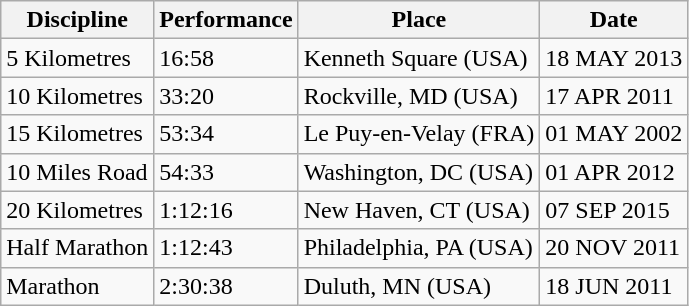<table class="wikitable">
<tr>
<th>Discipline</th>
<th>Performance</th>
<th>Place</th>
<th>Date</th>
</tr>
<tr>
<td>5 Kilometres</td>
<td>16:58</td>
<td>Kenneth Square (USA)</td>
<td>18 MAY 2013</td>
</tr>
<tr>
<td>10 Kilometres</td>
<td>33:20</td>
<td>Rockville, MD (USA)</td>
<td>17 APR 2011</td>
</tr>
<tr>
<td>15 Kilometres</td>
<td>53:34</td>
<td>Le Puy-en-Velay (FRA)</td>
<td>01 MAY 2002</td>
</tr>
<tr>
<td>10 Miles Road</td>
<td>54:33</td>
<td>Washington, DC (USA)</td>
<td>01 APR 2012</td>
</tr>
<tr>
<td>20 Kilometres</td>
<td>1:12:16</td>
<td>New Haven, CT (USA)</td>
<td>07 SEP 2015</td>
</tr>
<tr>
<td>Half Marathon</td>
<td>1:12:43</td>
<td>Philadelphia, PA (USA)</td>
<td>20 NOV 2011</td>
</tr>
<tr>
<td>Marathon</td>
<td>2:30:38</td>
<td>Duluth, MN (USA)</td>
<td>18 JUN 2011</td>
</tr>
</table>
